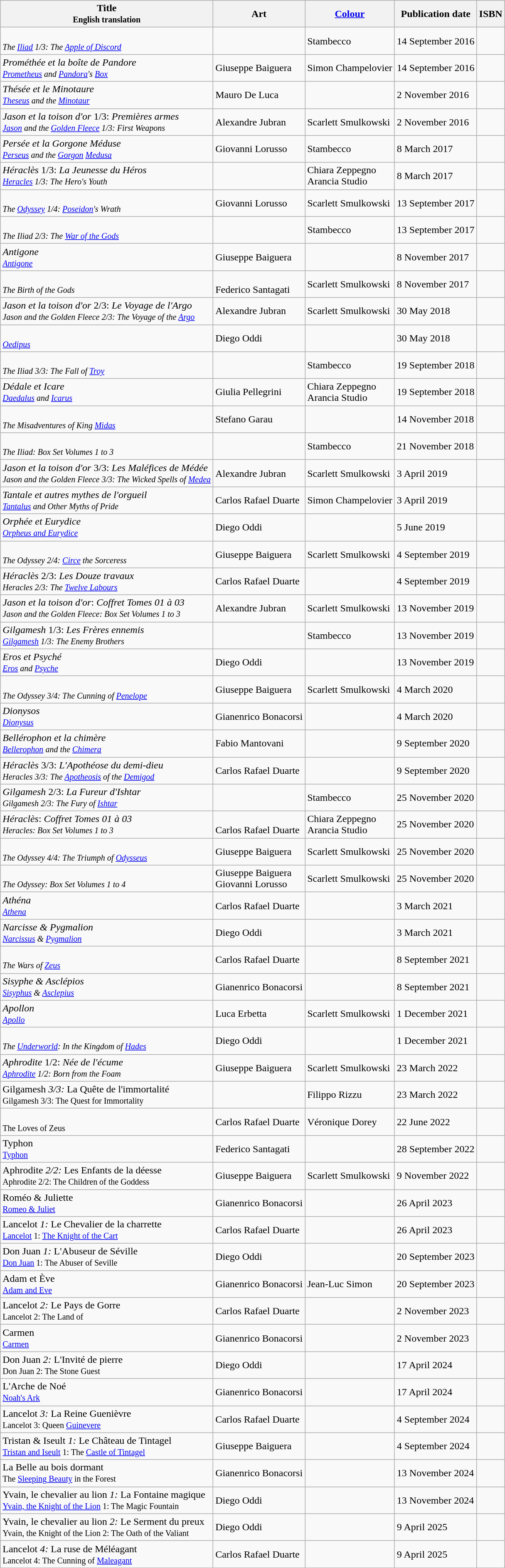<table class="wikitable plainrowheaders sortable">
<tr>
<th scope="col">Title<br><small>English translation</small></th>
<th scope="col">Art</th>
<th scope="col"><a href='#'>Colour</a></th>
<th scope="col">Publication date</th>
<th scope="col" class="unsortable">ISBN</th>
</tr>
<tr>
<td><br><small><em>The <a href='#'>Iliad</a> 1/3: The <a href='#'>Apple of Discord</a></em></small></td>
<td></td>
<td>Stambecco</td>
<td>14 September 2016</td>
<td></td>
</tr>
<tr>
<td><em>Prométhée et la boîte de Pandore</em><br><small><em><a href='#'>Prometheus</a> and <a href='#'>Pandora</a>'s <a href='#'>Box</a></em></small></td>
<td>Giuseppe Baiguera</td>
<td>Simon Champelovier</td>
<td>14 September 2016</td>
<td></td>
</tr>
<tr>
<td><em>Thésée et le Minotaure</em><br><small><em><a href='#'>Theseus</a> and the <a href='#'>Minotaur</a></em></small></td>
<td>Mauro De Luca</td>
<td></td>
<td>2 November 2016</td>
<td></td>
</tr>
<tr>
<td><em>Jason et la toison d'or</em> 1/3: <em>Premières armes</em><br><small><em><a href='#'>Jason</a> and the <a href='#'>Golden Fleece</a> 1/3: First Weapons</em></small></td>
<td>Alexandre Jubran</td>
<td>Scarlett Smulkowski</td>
<td>2 November 2016</td>
<td></td>
</tr>
<tr>
<td><em>Persée et la Gorgone Méduse</em><br><small><em><a href='#'>Perseus</a> and the <a href='#'>Gorgon</a> <a href='#'>Medusa</a></em></small></td>
<td>Giovanni Lorusso</td>
<td>Stambecco</td>
<td>8 March 2017</td>
<td></td>
</tr>
<tr>
<td><em>Héraclès</em> 1/3: <em>La Jeunesse du Héros</em><br><small><em><a href='#'>Heracles</a> 1/3: The Hero's Youth</em></small></td>
<td></td>
<td>Chiara Zeppegno<br>Arancia Studio</td>
<td>8 March 2017</td>
<td></td>
</tr>
<tr>
<td><br><small><em>The <a href='#'>Odyssey</a> 1/4: <a href='#'>Poseidon</a>'s Wrath</em></small></td>
<td>Giovanni Lorusso</td>
<td>Scarlett Smulkowski</td>
<td>13 September 2017</td>
<td></td>
</tr>
<tr>
<td><br><small><em>The Iliad 2/3: The <a href='#'>War of the Gods</a></em></small></td>
<td></td>
<td>Stambecco</td>
<td>13 September 2017</td>
<td></td>
</tr>
<tr>
<td><em>Antigone</em><br><small><em><a href='#'>Antigone</a></em></small></td>
<td>Giuseppe Baiguera</td>
<td></td>
<td>8 November 2017</td>
<td></td>
</tr>
<tr>
<td><br><small><em>The Birth of the Gods</em></small></td>
<td><br>Federico Santagati</td>
<td>Scarlett Smulkowski</td>
<td>8 November 2017</td>
<td></td>
</tr>
<tr>
<td><em>Jason et la toison d'or</em> 2/3: <em>Le Voyage de l'Argo</em><br><small><em>Jason and the Golden Fleece 2/3: The Voyage of the <a href='#'>Argo</a></em></small></td>
<td>Alexandre Jubran</td>
<td>Scarlett Smulkowski</td>
<td>30 May 2018</td>
<td></td>
</tr>
<tr>
<td><br><small><em><a href='#'>Oedipus</a></em></small></td>
<td>Diego Oddi</td>
<td></td>
<td>30 May 2018</td>
<td></td>
</tr>
<tr>
<td><br><small><em>The Iliad 3/3: The Fall of <a href='#'>Troy</a></em></small></td>
<td></td>
<td>Stambecco</td>
<td>19 September 2018</td>
<td></td>
</tr>
<tr>
<td><em>Dédale et Icare</em><br><small><em><a href='#'>Daedalus</a> and <a href='#'>Icarus</a></em></small></td>
<td>Giulia Pellegrini</td>
<td>Chiara Zeppegno<br>Arancia Studio</td>
<td>19 September 2018</td>
<td></td>
</tr>
<tr>
<td><br><small><em>The Misadventures of King <a href='#'>Midas</a></em></small></td>
<td>Stefano Garau</td>
<td></td>
<td>14 November 2018</td>
<td></td>
</tr>
<tr>
<td><br><small><em>The Iliad: Box Set Volumes 1 to 3</em></small></td>
<td></td>
<td>Stambecco</td>
<td>21 November 2018</td>
<td></td>
</tr>
<tr>
<td><em>Jason et la toison d'or</em> 3/3: <em>Les Maléfices de Médée</em><br><small><em>Jason and the Golden Fleece 3/3: The Wicked Spells of <a href='#'>Medea</a></em></small></td>
<td>Alexandre Jubran</td>
<td>Scarlett Smulkowski</td>
<td>3 April 2019</td>
<td></td>
</tr>
<tr>
<td><em>Tantale et autres mythes de l'orgueil</em><br><small><em><a href='#'>Tantalus</a> and Other Myths of Pride</em></small></td>
<td>Carlos Rafael Duarte</td>
<td>Simon Champelovier</td>
<td>3 April 2019</td>
<td></td>
</tr>
<tr>
<td><em>Orphée et Eurydice</em><br><small><em><a href='#'>Orpheus and Eurydice</a></em></small></td>
<td>Diego Oddi</td>
<td></td>
<td>5 June 2019</td>
<td></td>
</tr>
<tr>
<td><br><small><em>The Odyssey 2/4: <a href='#'>Circe</a> the Sorceress</em></small></td>
<td>Giuseppe Baiguera</td>
<td>Scarlett Smulkowski</td>
<td>4 September 2019</td>
<td></td>
</tr>
<tr>
<td><em>Héraclès</em> 2/3: <em>Les Douze travaux</em><br><small><em>Heracles 2/3: The <a href='#'>Twelve Labours</a></em></small></td>
<td>Carlos Rafael Duarte</td>
<td></td>
<td>4 September 2019</td>
<td></td>
</tr>
<tr>
<td><em>Jason et la toison d'or</em>: <em>Coffret Tomes 01 à 03</em><br><small><em>Jason and the Golden Fleece: Box Set Volumes 1 to 3</em></small></td>
<td>Alexandre Jubran</td>
<td>Scarlett Smulkowski</td>
<td>13 November 2019</td>
<td></td>
</tr>
<tr>
<td><em>Gilgamesh</em> 1/3: <em>Les Frères ennemis</em><br><small><em><a href='#'>Gilgamesh</a> 1/3: The Enemy Brothers</em></small></td>
<td></td>
<td>Stambecco</td>
<td>13 November 2019</td>
<td></td>
</tr>
<tr>
<td><em>Eros et Psyché</em><br><small><em><a href='#'>Eros</a> and <a href='#'>Psyche</a></em></small></td>
<td>Diego Oddi</td>
<td></td>
<td>13 November 2019</td>
<td></td>
</tr>
<tr>
<td><br><small><em>The Odyssey 3/4: The Cunning of <a href='#'>Penelope</a></em></small></td>
<td>Giuseppe Baiguera</td>
<td>Scarlett Smulkowski</td>
<td>4 March 2020</td>
<td></td>
</tr>
<tr>
<td><em>Dionysos</em><br><small><em><a href='#'>Dionysus</a></em></small></td>
<td>Gianenrico Bonacorsi</td>
<td></td>
<td>4 March 2020</td>
<td></td>
</tr>
<tr>
<td><em>Bellérophon et la chimère</em><br><small><em><a href='#'>Bellerophon</a> and the <a href='#'>Chimera</a></em></small></td>
<td>Fabio Mantovani</td>
<td></td>
<td>9 September 2020</td>
<td></td>
</tr>
<tr>
<td><em>Héraclès</em> 3/3: <em>L'Apothéose du demi-dieu</em><br><small><em>Heracles 3/3: The <a href='#'>Apotheosis</a> of the <a href='#'>Demigod</a></em></small></td>
<td>Carlos Rafael Duarte</td>
<td></td>
<td>9 September 2020</td>
<td></td>
</tr>
<tr>
<td><em>Gilgamesh</em> 2/3: <em>La Fureur d'Ishtar</em><br><small><em>Gilgamesh 2/3: The Fury of <a href='#'>Ishtar</a></em></small></td>
<td></td>
<td>Stambecco</td>
<td>25 November 2020</td>
<td></td>
</tr>
<tr>
<td><em>Héraclès</em>: <em>Coffret Tomes 01 à 03</em><br><small><em>Heracles: Box Set Volumes 1 to 3</em></small></td>
<td><br>Carlos Rafael Duarte</td>
<td>Chiara Zeppegno<br>Arancia Studio<br></td>
<td>25 November 2020</td>
<td></td>
</tr>
<tr>
<td><br><small><em>The Odyssey 4/4: The Triumph of <a href='#'>Odysseus</a></em></small></td>
<td>Giuseppe Baiguera</td>
<td>Scarlett Smulkowski</td>
<td>25 November 2020</td>
<td></td>
</tr>
<tr>
<td><br><small><em>The Odyssey: Box Set Volumes 1 to 4</em></small></td>
<td>Giuseppe Baiguera<br>Giovanni Lorusso</td>
<td>Scarlett Smulkowski</td>
<td>25 November 2020</td>
<td></td>
</tr>
<tr>
<td><em>Athéna</em><br><small><em><a href='#'>Athena</a></em></small></td>
<td>Carlos Rafael Duarte</td>
<td></td>
<td>3 March 2021</td>
<td></td>
</tr>
<tr>
<td><em>Narcisse & Pygmalion</em><br><small><em><a href='#'>Narcissus</a> & <a href='#'>Pygmalion</a></em></small></td>
<td>Diego Oddi</td>
<td></td>
<td>3 March 2021</td>
<td></td>
</tr>
<tr>
<td><br><small><em>The Wars of <a href='#'>Zeus</a></em></small></td>
<td>Carlos Rafael Duarte</td>
<td></td>
<td>8 September 2021</td>
<td></td>
</tr>
<tr>
<td><em>Sisyphe & Asclépios</em><br><small><em><a href='#'>Sisyphus</a> & <a href='#'>Asclepius</a></em></small></td>
<td>Gianenrico Bonacorsi</td>
<td></td>
<td>8 September 2021</td>
<td></td>
</tr>
<tr>
<td><em>Apollon</em><br><small><em><a href='#'>Apollo</a></em></small></td>
<td>Luca Erbetta</td>
<td>Scarlett Smulkowski</td>
<td>1 December 2021</td>
<td></td>
</tr>
<tr>
<td><br><small><em>The <a href='#'>Underworld</a>: In the Kingdom of <a href='#'>Hades</a></em></small></td>
<td>Diego Oddi</td>
<td></td>
<td>1 December 2021</td>
<td></td>
</tr>
<tr>
<td><em>Aphrodite</em> 1/2: <em>Née de l'écume</em><br><small><em><a href='#'>Aphrodite</a> 1/2: Born from the Foam</small></td>
<td>Giuseppe Baiguera</td>
<td>Scarlett Smulkowski</td>
<td>23 March 2022</td>
<td></td>
</tr>
<tr>
<td></em>Gilgamesh<em> 3/3: </em>La Quête de l'immortalité<em><br><small></em>Gilgamesh 3/3: The Quest for Immortality<em></small></td>
<td></td>
<td>Filippo Rizzu</td>
<td>23 March 2022</td>
<td></td>
</tr>
<tr>
<td><br><small></em>The Loves of Zeus<em></small></td>
<td>Carlos Rafael Duarte</td>
<td>Véronique Dorey</td>
<td>22 June 2022</td>
<td></td>
</tr>
<tr>
<td></em>Typhon<em><br><small></em><a href='#'>Typhon</a><em></small></td>
<td>Federico Santagati</td>
<td></td>
<td>28 September 2022</td>
<td></td>
</tr>
<tr>
<td></em>Aphrodite<em> 2/2: </em>Les Enfants de la déesse<em><br><small></em>Aphrodite 2/2: The Children of the Goddess<em></small></td>
<td>Giuseppe Baiguera</td>
<td>Scarlett Smulkowski</td>
<td>9 November 2022</td>
<td></td>
</tr>
<tr>
<td></em>Roméo & Juliette<em><br><small></em><a href='#'>Romeo & Juliet</a><em></small></td>
<td>Gianenrico Bonacorsi</td>
<td></td>
<td>26 April 2023</td>
<td></td>
</tr>
<tr>
<td></em>Lancelot<em> 1: </em>Le Chevalier de la charrette<em><br><small></em><a href='#'>Lancelot</a> 1: <a href='#'>The Knight of the Cart</a><em></small></td>
<td>Carlos Rafael Duarte</td>
<td></td>
<td>26 April 2023</td>
<td></td>
</tr>
<tr>
<td></em>Don Juan<em> 1: </em>L'Abuseur de Séville<em><br><small></em><a href='#'>Don Juan</a> 1: The Abuser of Seville<em></small></td>
<td>Diego Oddi</td>
<td></td>
<td>20 September 2023</td>
<td></td>
</tr>
<tr>
<td></em>Adam et Ève<em><br><small></em><a href='#'>Adam and Eve</a><em></small></td>
<td>Gianenrico Bonacorsi</td>
<td>Jean-Luc Simon</td>
<td>20 September 2023</td>
<td></td>
</tr>
<tr>
<td></em>Lancelot<em> 2: </em>Le Pays de Gorre<em><br><small></em>Lancelot 2: The Land of <em></small></td>
<td>Carlos Rafael Duarte</td>
<td></td>
<td>2 November 2023</td>
<td></td>
</tr>
<tr>
<td></em>Carmen<em><br><small></em><a href='#'>Carmen</a><em></small></td>
<td>Gianenrico Bonacorsi</td>
<td></td>
<td>2 November 2023</td>
<td></td>
</tr>
<tr>
<td></em>Don Juan<em> 2: </em>L'Invité de pierre<em><br><small></em>Don Juan 2: The Stone Guest<em></small></td>
<td>Diego Oddi</td>
<td></td>
<td>17 April 2024</td>
<td></td>
</tr>
<tr>
<td></em>L'Arche de Noé<em><br><small></em><a href='#'>Noah's Ark</a><em></small></td>
<td>Gianenrico Bonacorsi</td>
<td></td>
<td>17 April 2024</td>
<td></td>
</tr>
<tr>
<td></em>Lancelot<em> 3: </em>La Reine Guenièvre<em><br><small></em>Lancelot 3: Queen <a href='#'>Guinevere</a><em></small></td>
<td>Carlos Rafael Duarte</td>
<td></td>
<td>4 September 2024</td>
<td></td>
</tr>
<tr>
<td></em>Tristan & Iseult<em> 1: </em>Le Château de Tintagel<em><br><small></em><a href='#'>Tristan and Iseult</a> 1: The <a href='#'>Castle of Tintagel</a><em></small></td>
<td>Giuseppe Baiguera</td>
<td></td>
<td>4 September 2024</td>
<td></td>
</tr>
<tr>
<td></em>La Belle au bois dormant<em><br><small></em>The <a href='#'>Sleeping Beauty</a> in the Forest<em></small></td>
<td>Gianenrico Bonacorsi</td>
<td></td>
<td>13 November 2024</td>
<td></td>
</tr>
<tr>
<td></em>Yvain, le chevalier au lion<em> 1: </em>La Fontaine magique<em><br><small></em><a href='#'>Yvain, the Knight of the Lion</a> 1: The Magic Fountain<em></small></td>
<td>Diego Oddi</td>
<td></td>
<td>13 November 2024</td>
<td></td>
</tr>
<tr>
<td></em>Yvain, le chevalier au lion<em> 2: </em>Le Serment du preux<em><br><small></em>Yvain, the Knight of the Lion 2: The Oath of the Valiant<em></small></td>
<td>Diego Oddi</td>
<td></td>
<td>9 April 2025</td>
<td></td>
</tr>
<tr>
<td></em>Lancelot<em> 4: </em>La ruse de Méléagant<em><br><small></em>Lancelot 4: The Cunning of <a href='#'>Maleagant</a><em></small></td>
<td>Carlos Rafael Duarte</td>
<td></td>
<td>9 April 2025</td>
<td></td>
</tr>
</table>
